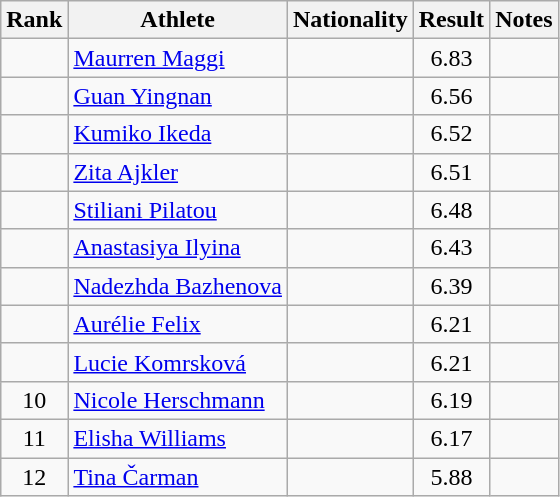<table class="wikitable sortable" style="text-align:center">
<tr>
<th>Rank</th>
<th>Athlete</th>
<th>Nationality</th>
<th>Result</th>
<th>Notes</th>
</tr>
<tr>
<td></td>
<td align=left><a href='#'>Maurren Maggi</a></td>
<td align=left></td>
<td>6.83</td>
<td></td>
</tr>
<tr>
<td></td>
<td align=left><a href='#'>Guan Yingnan</a></td>
<td align=left></td>
<td>6.56</td>
<td></td>
</tr>
<tr>
<td></td>
<td align=left><a href='#'>Kumiko Ikeda</a></td>
<td align=left></td>
<td>6.52</td>
<td></td>
</tr>
<tr>
<td></td>
<td align=left><a href='#'>Zita Ajkler</a></td>
<td align=left></td>
<td>6.51</td>
<td></td>
</tr>
<tr>
<td></td>
<td align=left><a href='#'>Stiliani Pilatou</a></td>
<td align=left></td>
<td>6.48</td>
<td></td>
</tr>
<tr>
<td></td>
<td align=left><a href='#'>Anastasiya Ilyina</a></td>
<td align=left></td>
<td>6.43</td>
<td></td>
</tr>
<tr>
<td></td>
<td align=left><a href='#'>Nadezhda Bazhenova</a></td>
<td align=left></td>
<td>6.39</td>
<td></td>
</tr>
<tr>
<td></td>
<td align=left><a href='#'>Aurélie Felix</a></td>
<td align=left></td>
<td>6.21</td>
<td></td>
</tr>
<tr>
<td></td>
<td align=left><a href='#'>Lucie Komrsková</a></td>
<td align=left></td>
<td>6.21</td>
<td></td>
</tr>
<tr>
<td>10</td>
<td align=left><a href='#'>Nicole Herschmann</a></td>
<td align=left></td>
<td>6.19</td>
<td></td>
</tr>
<tr>
<td>11</td>
<td align=left><a href='#'>Elisha Williams</a></td>
<td align=left></td>
<td>6.17</td>
<td></td>
</tr>
<tr>
<td>12</td>
<td align=left><a href='#'>Tina Čarman</a></td>
<td align=left></td>
<td>5.88</td>
<td></td>
</tr>
</table>
